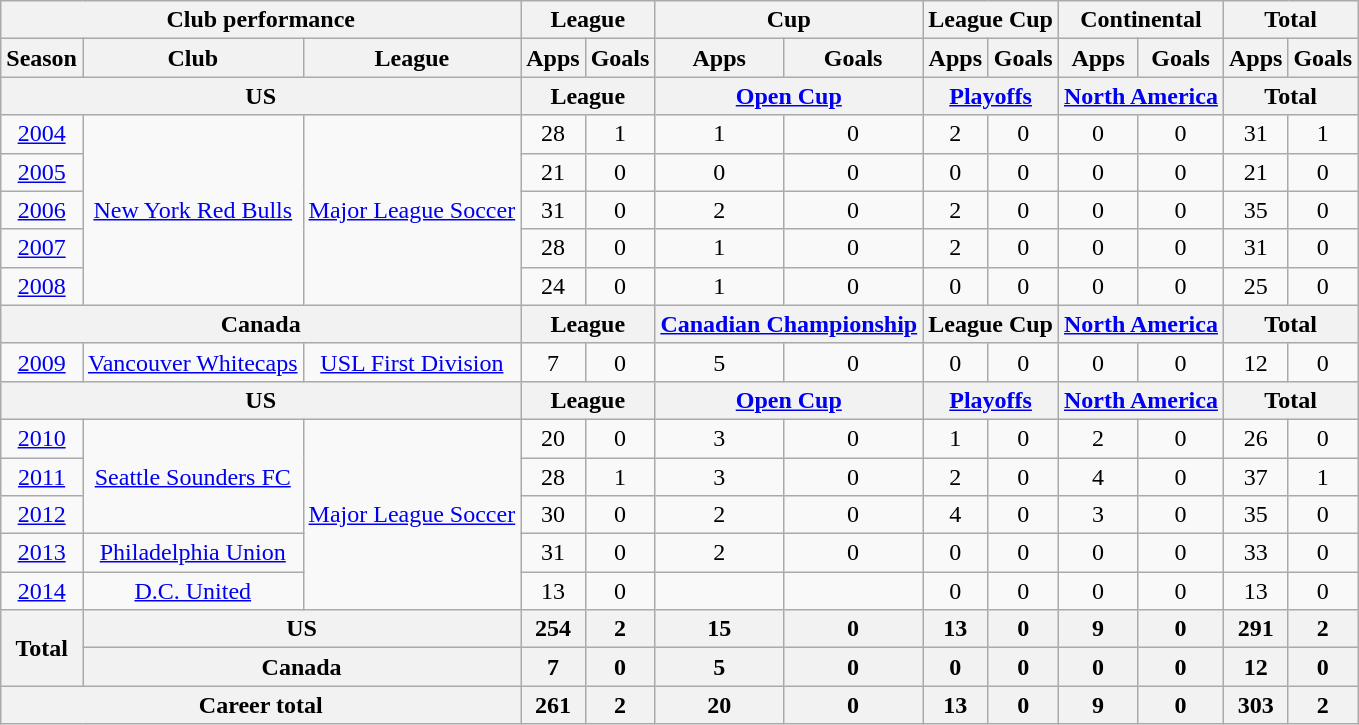<table class="wikitable" style="text-align:center">
<tr>
<th colspan=3>Club performance</th>
<th colspan=2>League</th>
<th colspan=2>Cup</th>
<th colspan=2>League Cup</th>
<th colspan=2>Continental</th>
<th colspan=2>Total</th>
</tr>
<tr>
<th>Season</th>
<th>Club</th>
<th>League</th>
<th>Apps</th>
<th>Goals</th>
<th>Apps</th>
<th>Goals</th>
<th>Apps</th>
<th>Goals</th>
<th>Apps</th>
<th>Goals</th>
<th>Apps</th>
<th>Goals</th>
</tr>
<tr>
<th colspan=3>US</th>
<th colspan=2>League</th>
<th colspan=2><a href='#'>Open Cup</a></th>
<th colspan=2><a href='#'>Playoffs</a></th>
<th colspan=2><a href='#'>North America</a></th>
<th colspan=2>Total</th>
</tr>
<tr>
<td><a href='#'>2004</a></td>
<td rowspan="5"><a href='#'>New York Red Bulls</a></td>
<td rowspan="5"><a href='#'>Major League Soccer</a></td>
<td>28</td>
<td>1</td>
<td>1</td>
<td>0</td>
<td>2</td>
<td>0</td>
<td>0</td>
<td>0</td>
<td>31</td>
<td>1</td>
</tr>
<tr>
<td><a href='#'>2005</a></td>
<td>21</td>
<td>0</td>
<td>0</td>
<td>0</td>
<td>0</td>
<td>0</td>
<td>0</td>
<td>0</td>
<td>21</td>
<td>0</td>
</tr>
<tr>
<td><a href='#'>2006</a></td>
<td>31</td>
<td>0</td>
<td>2</td>
<td>0</td>
<td>2</td>
<td>0</td>
<td>0</td>
<td>0</td>
<td>35</td>
<td>0</td>
</tr>
<tr>
<td><a href='#'>2007</a></td>
<td>28</td>
<td>0</td>
<td>1</td>
<td>0</td>
<td>2</td>
<td>0</td>
<td>0</td>
<td>0</td>
<td>31</td>
<td>0</td>
</tr>
<tr>
<td><a href='#'>2008</a></td>
<td>24</td>
<td>0</td>
<td>1</td>
<td>0</td>
<td>0</td>
<td>0</td>
<td>0</td>
<td>0</td>
<td>25</td>
<td>0</td>
</tr>
<tr>
<th colspan=3>Canada</th>
<th colspan=2>League</th>
<th colspan=2><a href='#'>Canadian Championship</a></th>
<th colspan=2>League Cup</th>
<th colspan=2><a href='#'>North America</a></th>
<th colspan=2>Total</th>
</tr>
<tr>
<td><a href='#'>2009</a></td>
<td><a href='#'>Vancouver Whitecaps</a></td>
<td><a href='#'>USL First Division</a></td>
<td>7</td>
<td>0</td>
<td>5</td>
<td>0</td>
<td>0</td>
<td>0</td>
<td>0</td>
<td>0</td>
<td>12</td>
<td>0</td>
</tr>
<tr>
<th colspan=3>US</th>
<th colspan=2>League</th>
<th colspan=2><a href='#'>Open Cup</a></th>
<th colspan=2><a href='#'>Playoffs</a></th>
<th colspan=2><a href='#'>North America</a></th>
<th colspan=2>Total</th>
</tr>
<tr>
<td><a href='#'>2010</a></td>
<td rowspan="3"><a href='#'>Seattle Sounders FC</a></td>
<td rowspan="5"><a href='#'>Major League Soccer</a></td>
<td>20</td>
<td>0</td>
<td>3</td>
<td>0</td>
<td>1</td>
<td>0</td>
<td>2</td>
<td>0</td>
<td>26</td>
<td>0</td>
</tr>
<tr>
<td><a href='#'>2011</a></td>
<td>28</td>
<td>1</td>
<td>3</td>
<td>0</td>
<td>2</td>
<td>0</td>
<td>4</td>
<td>0</td>
<td>37</td>
<td>1</td>
</tr>
<tr>
<td><a href='#'>2012</a></td>
<td>30</td>
<td>0</td>
<td>2</td>
<td>0</td>
<td>4</td>
<td>0</td>
<td>3</td>
<td>0</td>
<td>35</td>
<td>0</td>
</tr>
<tr>
<td><a href='#'>2013</a></td>
<td rowspan="1"><a href='#'>Philadelphia Union</a></td>
<td>31</td>
<td>0</td>
<td>2</td>
<td>0</td>
<td>0</td>
<td>0</td>
<td>0</td>
<td>0</td>
<td>33</td>
<td>0</td>
</tr>
<tr>
<td><a href='#'>2014</a></td>
<td rowspan="1"><a href='#'>D.C. United</a></td>
<td>13</td>
<td>0</td>
<td></td>
<td></td>
<td>0</td>
<td>0</td>
<td>0</td>
<td>0</td>
<td>13</td>
<td>0</td>
</tr>
<tr>
<th rowspan=2>Total</th>
<th colspan=2>US</th>
<th>254</th>
<th>2</th>
<th>15</th>
<th>0</th>
<th>13</th>
<th>0</th>
<th>9</th>
<th>0</th>
<th>291</th>
<th>2</th>
</tr>
<tr>
<th colspan=2>Canada</th>
<th>7</th>
<th>0</th>
<th>5</th>
<th>0</th>
<th>0</th>
<th>0</th>
<th>0</th>
<th>0</th>
<th>12</th>
<th>0</th>
</tr>
<tr>
<th colspan=3>Career total</th>
<th>261</th>
<th>2</th>
<th>20</th>
<th>0</th>
<th>13</th>
<th>0</th>
<th>9</th>
<th>0</th>
<th>303</th>
<th>2</th>
</tr>
</table>
